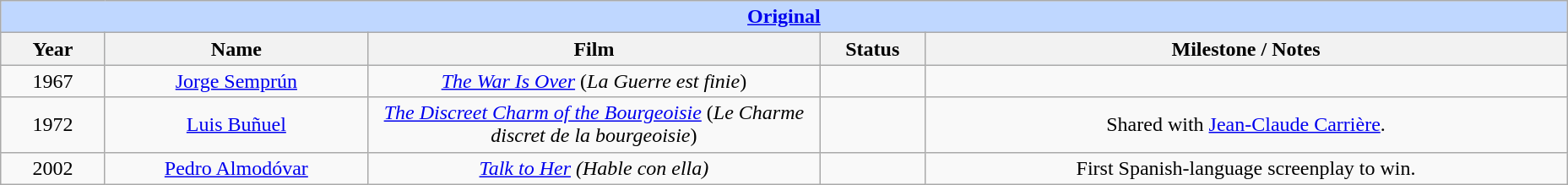<table class="wikitable" style="text-align: center">
<tr ---- bgcolor="#bfd7ff">
<td colspan=5 align=center><strong><a href='#'>Original</a></strong></td>
</tr>
<tr ---- bgcolor="#ebf5ff">
<th width="75">Year</th>
<th width="200">Name</th>
<th width="350">Film</th>
<th width="75">Status</th>
<th width="500">Milestone / Notes</th>
</tr>
<tr>
<td style="text-align: center">1967</td>
<td><a href='#'>Jorge Semprún</a></td>
<td><em><a href='#'>The War Is Over</a></em> (<em>La Guerre est finie</em>)</td>
<td></td>
<td></td>
</tr>
<tr>
<td style="text-align: center">1972</td>
<td><a href='#'>Luis Buñuel</a></td>
<td><em><a href='#'>The Discreet Charm of the Bourgeoisie</a></em> (<em>Le Charme discret de la bourgeoisie</em>)</td>
<td></td>
<td>Shared with <a href='#'>Jean-Claude Carrière</a>.</td>
</tr>
<tr>
<td style="text-align: center">2002</td>
<td><a href='#'>Pedro Almodóvar</a></td>
<td><em><a href='#'>Talk to Her</a> (Hable con ella)</em></td>
<td></td>
<td>First Spanish-language screenplay to win.</td>
</tr>
</table>
